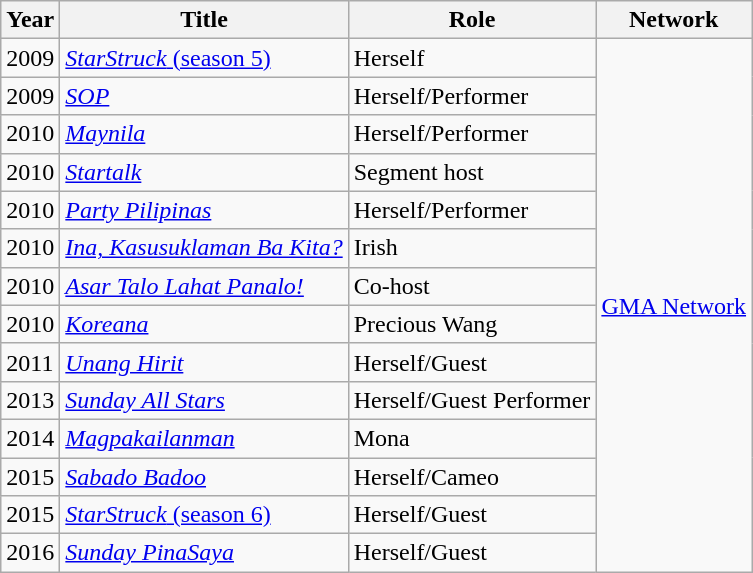<table class="wikitable sortable">
<tr>
<th>Year</th>
<th>Title</th>
<th>Role</th>
<th>Network</th>
</tr>
<tr>
<td>2009</td>
<td><a href='#'><em>StarStruck</em> (season 5)</a></td>
<td>Herself</td>
<td rowspan="14"><a href='#'>GMA Network</a></td>
</tr>
<tr>
<td>2009</td>
<td><em><a href='#'>SOP</a></em></td>
<td>Herself/Performer</td>
</tr>
<tr>
<td>2010</td>
<td><em><a href='#'>Maynila</a></em></td>
<td>Herself/Performer</td>
</tr>
<tr>
<td>2010</td>
<td><em><a href='#'>Startalk</a></em></td>
<td>Segment host</td>
</tr>
<tr>
<td>2010</td>
<td><em><a href='#'>Party Pilipinas</a></em></td>
<td>Herself/Performer</td>
</tr>
<tr>
<td>2010</td>
<td><em><a href='#'>Ina, Kasusuklaman Ba Kita?</a></em></td>
<td>Irish</td>
</tr>
<tr>
<td>2010</td>
<td><em><a href='#'>Asar Talo Lahat Panalo!</a></em></td>
<td>Co-host</td>
</tr>
<tr>
<td>2010</td>
<td><em><a href='#'>Koreana</a></em></td>
<td>Precious Wang</td>
</tr>
<tr>
<td>2011</td>
<td><em><a href='#'>Unang Hirit</a></em></td>
<td>Herself/Guest</td>
</tr>
<tr>
<td>2013</td>
<td><em><a href='#'>Sunday All Stars</a></em></td>
<td>Herself/Guest Performer</td>
</tr>
<tr>
<td>2014</td>
<td><em><a href='#'>Magpakailanman</a></em></td>
<td>Mona</td>
</tr>
<tr>
<td>2015</td>
<td><em><a href='#'>Sabado Badoo</a></em></td>
<td>Herself/Cameo</td>
</tr>
<tr>
<td>2015</td>
<td><a href='#'><em>StarStruck</em> (season 6)</a></td>
<td>Herself/Guest</td>
</tr>
<tr>
<td>2016</td>
<td><em><a href='#'>Sunday PinaSaya</a></em></td>
<td>Herself/Guest</td>
</tr>
</table>
